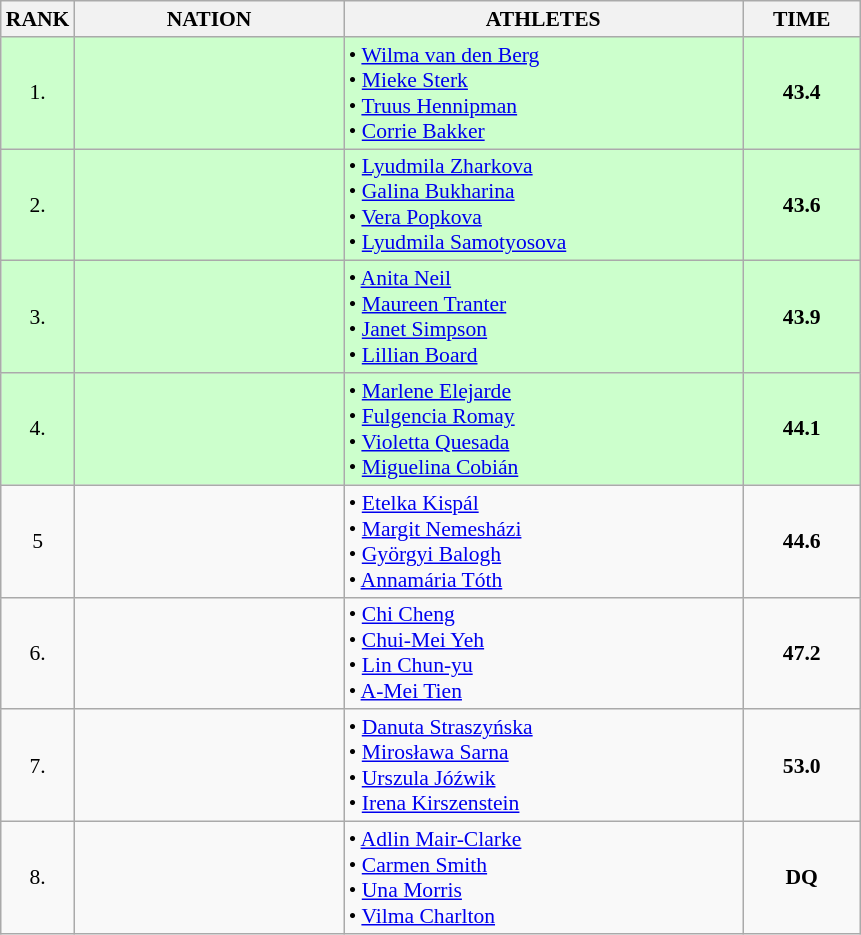<table class="wikitable" style="border-collapse: collapse; font-size: 90%;">
<tr>
<th>RANK</th>
<th style="width: 12em">NATION</th>
<th style="width: 18em">ATHLETES</th>
<th style="width: 5em">TIME</th>
</tr>
<tr style="background:#ccffcc;">
<td align="center">1.</td>
<td align="center"></td>
<td>• <a href='#'>Wilma van den Berg</a><br>• <a href='#'>Mieke Sterk</a><br>• <a href='#'>Truus Hennipman</a><br>• <a href='#'>Corrie Bakker</a></td>
<td align="center"><strong>43.4</strong></td>
</tr>
<tr style="background:#ccffcc;">
<td align="center">2.</td>
<td align="center"></td>
<td>• <a href='#'>Lyudmila Zharkova</a><br>• <a href='#'>Galina Bukharina</a><br>• <a href='#'>Vera Popkova</a><br>• <a href='#'>Lyudmila Samotyosova</a></td>
<td align="center"><strong>43.6</strong></td>
</tr>
<tr style="background:#ccffcc;">
<td align="center">3.</td>
<td align="center"></td>
<td>• <a href='#'>Anita Neil</a><br>• <a href='#'>Maureen Tranter</a><br>• <a href='#'>Janet Simpson</a><br>• <a href='#'>Lillian Board</a></td>
<td align="center"><strong>43.9</strong></td>
</tr>
<tr style="background:#ccffcc;">
<td align="center">4.</td>
<td align="center"></td>
<td>• <a href='#'>Marlene Elejarde</a><br>• <a href='#'>Fulgencia Romay</a><br>• <a href='#'>Violetta Quesada</a><br>• <a href='#'>Miguelina Cobián</a></td>
<td align="center"><strong>44.1</strong></td>
</tr>
<tr>
<td align="center">5</td>
<td align="center"></td>
<td>• <a href='#'>Etelka Kispál</a><br>• <a href='#'>Margit Nemesházi</a><br>• <a href='#'>Györgyi Balogh</a><br>• <a href='#'>Annamária Tóth</a></td>
<td align="center"><strong>44.6</strong></td>
</tr>
<tr>
<td align="center">6.</td>
<td align="center"></td>
<td>• <a href='#'>Chi Cheng</a><br>• <a href='#'>Chui-Mei Yeh</a><br>• <a href='#'>Lin Chun-yu</a><br>• <a href='#'>A-Mei Tien</a></td>
<td align="center"><strong>47.2</strong></td>
</tr>
<tr>
<td align="center">7.</td>
<td align="center"></td>
<td>• <a href='#'>Danuta Straszyńska</a><br>• <a href='#'>Mirosława Sarna</a><br>• <a href='#'>Urszula Jóźwik</a><br>• <a href='#'>Irena Kirszenstein</a></td>
<td align="center"><strong>53.0</strong></td>
</tr>
<tr>
<td align="center">8.</td>
<td align="center"></td>
<td>• <a href='#'>Adlin Mair-Clarke</a><br>• <a href='#'>Carmen Smith</a><br>• <a href='#'>Una Morris</a><br>• <a href='#'>Vilma Charlton</a></td>
<td align="center"><strong>DQ</strong></td>
</tr>
</table>
